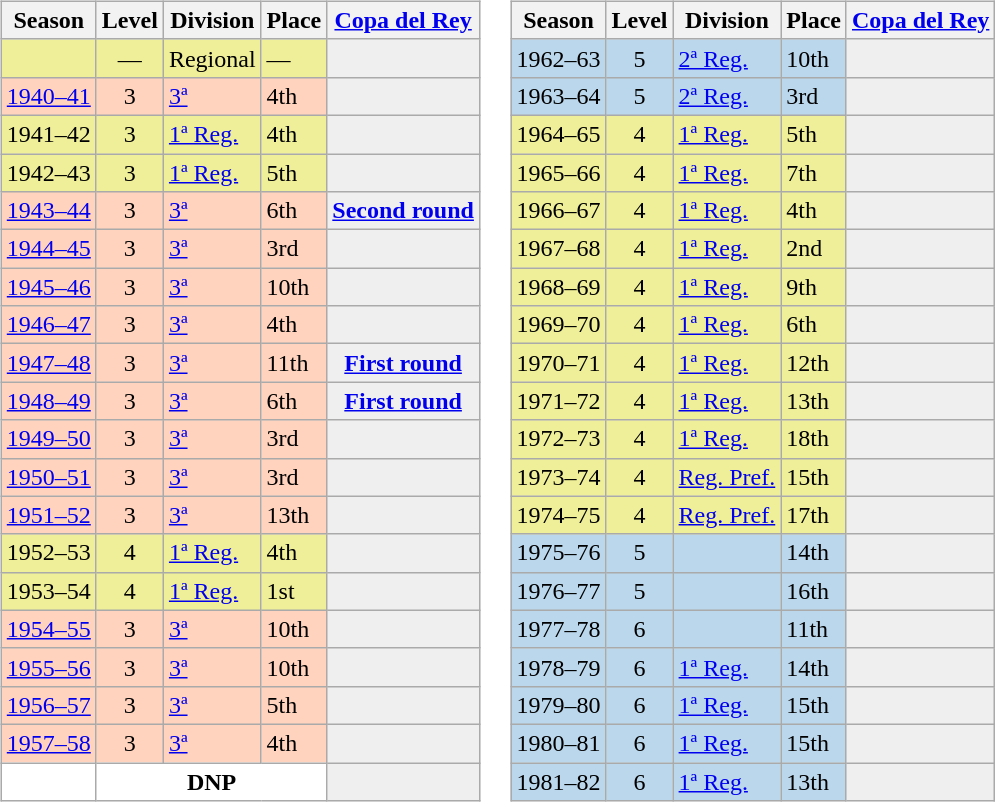<table>
<tr>
<td valign="top" width=0%><br><table class="wikitable">
<tr style="background:#f0f6fa;">
<th>Season</th>
<th>Level</th>
<th>Division</th>
<th>Place</th>
<th><a href='#'>Copa del Rey</a></th>
</tr>
<tr>
<td style="background:#EFEF99;"></td>
<td style="background:#EFEF99;" align="center">—</td>
<td style="background:#EFEF99;">Regional</td>
<td style="background:#EFEF99;">—</td>
<td style="background:#efefef;"></td>
</tr>
<tr>
<td style="background:#FFD3BD;"><a href='#'>1940–41</a></td>
<td style="background:#FFD3BD;" align="center">3</td>
<td style="background:#FFD3BD;"><a href='#'>3ª</a></td>
<td style="background:#FFD3BD;">4th</td>
<td style="background:#efefef;"></td>
</tr>
<tr>
<td style="background:#EFEF99;">1941–42</td>
<td style="background:#EFEF99;" align="center">3</td>
<td style="background:#EFEF99;"><a href='#'>1ª Reg.</a></td>
<td style="background:#EFEF99;">4th</td>
<td style="background:#efefef;"></td>
</tr>
<tr>
<td style="background:#EFEF99;">1942–43</td>
<td style="background:#EFEF99;" align="center">3</td>
<td style="background:#EFEF99;"><a href='#'>1ª Reg.</a></td>
<td style="background:#EFEF99;">5th</td>
<td style="background:#efefef;"></td>
</tr>
<tr>
<td style="background:#FFD3BD;"><a href='#'>1943–44</a></td>
<td style="background:#FFD3BD;" align="center">3</td>
<td style="background:#FFD3BD;"><a href='#'>3ª</a></td>
<td style="background:#FFD3BD;">6th</td>
<th style="background:#efefef;"><a href='#'>Second round</a></th>
</tr>
<tr>
<td style="background:#FFD3BD;"><a href='#'>1944–45</a></td>
<td style="background:#FFD3BD;" align="center">3</td>
<td style="background:#FFD3BD;"><a href='#'>3ª</a></td>
<td style="background:#FFD3BD;">3rd</td>
<td style="background:#efefef;"></td>
</tr>
<tr>
<td style="background:#FFD3BD;"><a href='#'>1945–46</a></td>
<td style="background:#FFD3BD;" align="center">3</td>
<td style="background:#FFD3BD;"><a href='#'>3ª</a></td>
<td style="background:#FFD3BD;">10th</td>
<td style="background:#efefef;"></td>
</tr>
<tr>
<td style="background:#FFD3BD;"><a href='#'>1946–47</a></td>
<td style="background:#FFD3BD;" align="center">3</td>
<td style="background:#FFD3BD;"><a href='#'>3ª</a></td>
<td style="background:#FFD3BD;">4th</td>
<td style="background:#efefef;"></td>
</tr>
<tr>
<td style="background:#FFD3BD;"><a href='#'>1947–48</a></td>
<td style="background:#FFD3BD;" align="center">3</td>
<td style="background:#FFD3BD;"><a href='#'>3ª</a></td>
<td style="background:#FFD3BD;">11th</td>
<th style="background:#efefef;"><a href='#'>First round</a></th>
</tr>
<tr>
<td style="background:#FFD3BD;"><a href='#'>1948–49</a></td>
<td style="background:#FFD3BD;" align="center">3</td>
<td style="background:#FFD3BD;"><a href='#'>3ª</a></td>
<td style="background:#FFD3BD;">6th</td>
<th style="background:#efefef;"><a href='#'>First round</a></th>
</tr>
<tr>
<td style="background:#FFD3BD;"><a href='#'>1949–50</a></td>
<td style="background:#FFD3BD;" align="center">3</td>
<td style="background:#FFD3BD;"><a href='#'>3ª</a></td>
<td style="background:#FFD3BD;">3rd</td>
<td style="background:#efefef;"></td>
</tr>
<tr>
<td style="background:#FFD3BD;"><a href='#'>1950–51</a></td>
<td style="background:#FFD3BD;" align="center">3</td>
<td style="background:#FFD3BD;"><a href='#'>3ª</a></td>
<td style="background:#FFD3BD;">3rd</td>
<td style="background:#efefef;"></td>
</tr>
<tr>
<td style="background:#FFD3BD;"><a href='#'>1951–52</a></td>
<td style="background:#FFD3BD;" align="center">3</td>
<td style="background:#FFD3BD;"><a href='#'>3ª</a></td>
<td style="background:#FFD3BD;">13th</td>
<td style="background:#efefef;"></td>
</tr>
<tr>
<td style="background:#EFEF99;">1952–53</td>
<td style="background:#EFEF99;" align="center">4</td>
<td style="background:#EFEF99;"><a href='#'>1ª Reg.</a></td>
<td style="background:#EFEF99;">4th</td>
<td style="background:#efefef;"></td>
</tr>
<tr>
<td style="background:#EFEF99;">1953–54</td>
<td style="background:#EFEF99;" align="center">4</td>
<td style="background:#EFEF99;"><a href='#'>1ª Reg.</a></td>
<td style="background:#EFEF99;">1st</td>
<td style="background:#efefef;"></td>
</tr>
<tr>
<td style="background:#FFD3BD;"><a href='#'>1954–55</a></td>
<td style="background:#FFD3BD;" align="center">3</td>
<td style="background:#FFD3BD;"><a href='#'>3ª</a></td>
<td style="background:#FFD3BD;">10th</td>
<td style="background:#efefef;"></td>
</tr>
<tr>
<td style="background:#FFD3BD;"><a href='#'>1955–56</a></td>
<td style="background:#FFD3BD;" align="center">3</td>
<td style="background:#FFD3BD;"><a href='#'>3ª</a></td>
<td style="background:#FFD3BD;">10th</td>
<td style="background:#efefef;"></td>
</tr>
<tr>
<td style="background:#FFD3BD;"><a href='#'>1956–57</a></td>
<td style="background:#FFD3BD;" align="center">3</td>
<td style="background:#FFD3BD;"><a href='#'>3ª</a></td>
<td style="background:#FFD3BD;">5th</td>
<td style="background:#efefef;"></td>
</tr>
<tr>
<td style="background:#FFD3BD;"><a href='#'>1957–58</a></td>
<td style="background:#FFD3BD;" align="center">3</td>
<td style="background:#FFD3BD;"><a href='#'>3ª</a></td>
<td style="background:#FFD3BD;">4th</td>
<td style="background:#efefef;"></td>
</tr>
<tr>
<td style="background:#FFFFFF;"></td>
<th style="background:#FFFFFF;" colspan="3">DNP</th>
<th style="background:#efefef;"></th>
</tr>
</table>
</td>
<td valign="top" width=0%><br><table class="wikitable">
<tr style="background:#f0f6fa;">
<th>Season</th>
<th>Level</th>
<th>Division</th>
<th>Place</th>
<th><a href='#'>Copa del Rey</a></th>
</tr>
<tr>
<td style="background:#BBD7EC;">1962–63</td>
<td style="background:#BBD7EC;" align="center">5</td>
<td style="background:#BBD7EC;"><a href='#'>2ª Reg.</a></td>
<td style="background:#BBD7EC;">10th</td>
<th style="background:#efefef;"></th>
</tr>
<tr>
<td style="background:#BBD7EC;">1963–64</td>
<td style="background:#BBD7EC;" align="center">5</td>
<td style="background:#BBD7EC;"><a href='#'>2ª Reg.</a></td>
<td style="background:#BBD7EC;">3rd</td>
<th style="background:#efefef;"></th>
</tr>
<tr>
<td style="background:#EFEF99;">1964–65</td>
<td style="background:#EFEF99;" align="center">4</td>
<td style="background:#EFEF99;"><a href='#'>1ª Reg.</a></td>
<td style="background:#EFEF99;">5th</td>
<td style="background:#efefef;"></td>
</tr>
<tr>
<td style="background:#EFEF99;">1965–66</td>
<td style="background:#EFEF99;" align="center">4</td>
<td style="background:#EFEF99;"><a href='#'>1ª Reg.</a></td>
<td style="background:#EFEF99;">7th</td>
<td style="background:#efefef;"></td>
</tr>
<tr>
<td style="background:#EFEF99;">1966–67</td>
<td style="background:#EFEF99;" align="center">4</td>
<td style="background:#EFEF99;"><a href='#'>1ª Reg.</a></td>
<td style="background:#EFEF99;">4th</td>
<td style="background:#efefef;"></td>
</tr>
<tr>
<td style="background:#EFEF99;">1967–68</td>
<td style="background:#EFEF99;" align="center">4</td>
<td style="background:#EFEF99;"><a href='#'>1ª Reg.</a></td>
<td style="background:#EFEF99;">2nd</td>
<td style="background:#efefef;"></td>
</tr>
<tr>
<td style="background:#EFEF99;">1968–69</td>
<td style="background:#EFEF99;" align="center">4</td>
<td style="background:#EFEF99;"><a href='#'>1ª Reg.</a></td>
<td style="background:#EFEF99;">9th</td>
<td style="background:#efefef;"></td>
</tr>
<tr>
<td style="background:#EFEF99;">1969–70</td>
<td style="background:#EFEF99;" align="center">4</td>
<td style="background:#EFEF99;"><a href='#'>1ª Reg.</a></td>
<td style="background:#EFEF99;">6th</td>
<td style="background:#efefef;"></td>
</tr>
<tr>
<td style="background:#EFEF99;">1970–71</td>
<td style="background:#EFEF99;" align="center">4</td>
<td style="background:#EFEF99;"><a href='#'>1ª Reg.</a></td>
<td style="background:#EFEF99;">12th</td>
<td style="background:#efefef;"></td>
</tr>
<tr>
<td style="background:#EFEF99;">1971–72</td>
<td style="background:#EFEF99;" align="center">4</td>
<td style="background:#EFEF99;"><a href='#'>1ª Reg.</a></td>
<td style="background:#EFEF99;">13th</td>
<td style="background:#efefef;"></td>
</tr>
<tr>
<td style="background:#EFEF99;">1972–73</td>
<td style="background:#EFEF99;" align="center">4</td>
<td style="background:#EFEF99;"><a href='#'>1ª Reg.</a></td>
<td style="background:#EFEF99;">18th</td>
<td style="background:#efefef;"></td>
</tr>
<tr>
<td style="background:#EFEF99;">1973–74</td>
<td style="background:#EFEF99;" align="center">4</td>
<td style="background:#EFEF99;"><a href='#'>Reg. Pref.</a></td>
<td style="background:#EFEF99;">15th</td>
<td style="background:#efefef;"></td>
</tr>
<tr>
<td style="background:#EFEF99;">1974–75</td>
<td style="background:#EFEF99;" align="center">4</td>
<td style="background:#EFEF99;"><a href='#'>Reg. Pref.</a></td>
<td style="background:#EFEF99;">17th</td>
<td style="background:#efefef;"></td>
</tr>
<tr>
<td style="background:#BBD7EC;">1975–76</td>
<td style="background:#BBD7EC;" align="center">5</td>
<td style="background:#BBD7EC;"></td>
<td style="background:#BBD7EC;">14th</td>
<th style="background:#efefef;"></th>
</tr>
<tr>
<td style="background:#BBD7EC;">1976–77</td>
<td style="background:#BBD7EC;" align="center">5</td>
<td style="background:#BBD7EC;"></td>
<td style="background:#BBD7EC;">16th</td>
<th style="background:#efefef;"></th>
</tr>
<tr>
<td style="background:#BBD7EC;">1977–78</td>
<td style="background:#BBD7EC;" align="center">6</td>
<td style="background:#BBD7EC;"></td>
<td style="background:#BBD7EC;">11th</td>
<th style="background:#efefef;"></th>
</tr>
<tr>
<td style="background:#BBD7EC;">1978–79</td>
<td style="background:#BBD7EC;" align="center">6</td>
<td style="background:#BBD7EC;"><a href='#'>1ª Reg.</a></td>
<td style="background:#BBD7EC;">14th</td>
<th style="background:#efefef;"></th>
</tr>
<tr>
<td style="background:#BBD7EC;">1979–80</td>
<td style="background:#BBD7EC;" align="center">6</td>
<td style="background:#BBD7EC;"><a href='#'>1ª Reg.</a></td>
<td style="background:#BBD7EC;">15th</td>
<th style="background:#efefef;"></th>
</tr>
<tr>
<td style="background:#BBD7EC;">1980–81</td>
<td style="background:#BBD7EC;" align="center">6</td>
<td style="background:#BBD7EC;"><a href='#'>1ª Reg.</a></td>
<td style="background:#BBD7EC;">15th</td>
<th style="background:#efefef;"></th>
</tr>
<tr>
<td style="background:#BBD7EC;">1981–82</td>
<td style="background:#BBD7EC;" align="center">6</td>
<td style="background:#BBD7EC;"><a href='#'>1ª Reg.</a></td>
<td style="background:#BBD7EC;">13th</td>
<th style="background:#efefef;"></th>
</tr>
</table>
</td>
</tr>
</table>
